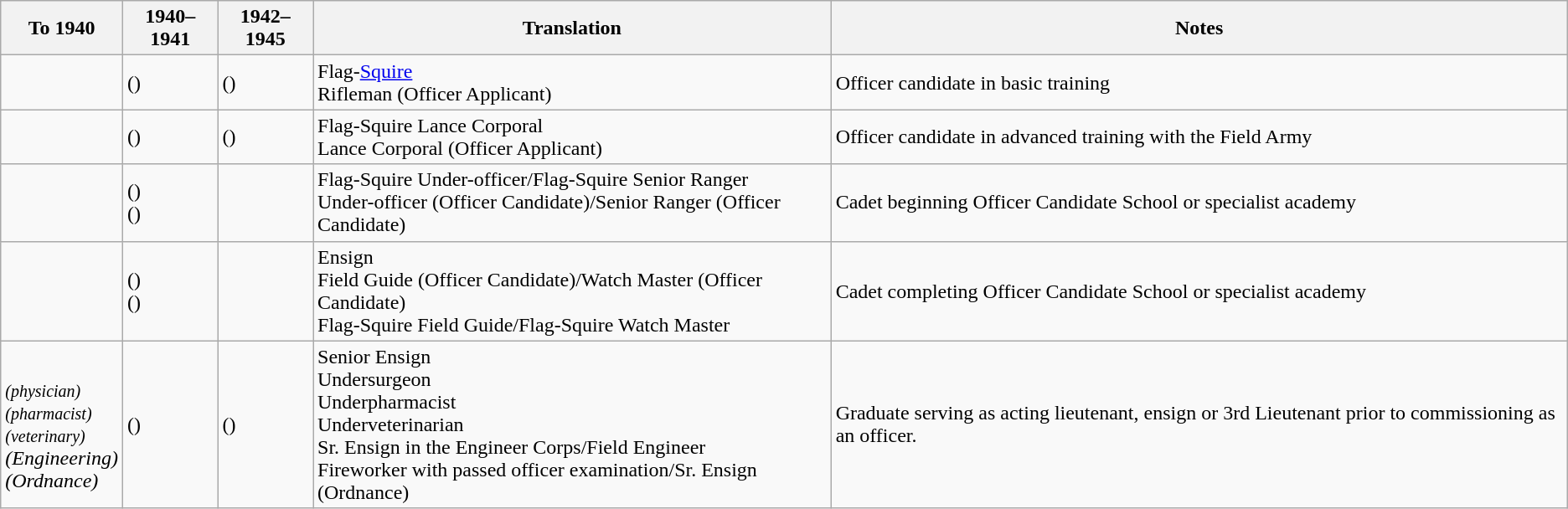<table class="wikitable">
<tr>
<th>To 1940</th>
<th>1940–1941</th>
<th>1942–1945</th>
<th>Translation</th>
<th>Notes</th>
</tr>
<tr>
<td></td>
<td> ()</td>
<td> ()</td>
<td>Flag-<a href='#'>Squire</a><br>Rifleman (Officer Applicant)</td>
<td>Officer candidate in basic training</td>
</tr>
<tr>
<td></td>
<td> ()</td>
<td> ()</td>
<td>Flag-Squire Lance Corporal<br> Lance Corporal (Officer Applicant)</td>
<td>Officer candidate in advanced training with the Field Army</td>
</tr>
<tr>
<td></td>
<td> ()<br> ()</td>
<td></td>
<td>Flag-Squire Under-officer/Flag-Squire Senior Ranger<br> Under-officer (Officer Candidate)/Senior Ranger (Officer Candidate)</td>
<td>Cadet beginning Officer Candidate School or specialist academy</td>
</tr>
<tr>
<td></td>
<td> ()<br> ()</td>
<td></td>
<td>Ensign<br> Field Guide (Officer Candidate)/Watch Master (Officer Candidate)<br> Flag-Squire Field Guide/Flag-Squire Watch Master</td>
<td>Cadet completing Officer Candidate School or specialist academy</td>
</tr>
<tr>
<td><br> <em><small>(physician)</small></em><br> <em><small>(pharmacist)</small></em><br> <em><small>(veterinary)</small></em><br> <em>(Engineering)</em><br> <em>(Ordnance)</em></td>
<td> ()</td>
<td> ()</td>
<td>Senior Ensign<br>Undersurgeon<br>Underpharmacist<br>Underveterinarian<br>Sr. Ensign in the Engineer Corps/Field Engineer<br>Fireworker with passed officer examination/Sr. Ensign (Ordnance)</td>
<td>Graduate serving as acting lieutenant, ensign or 3rd Lieutenant prior to commissioning as an officer.</td>
</tr>
</table>
